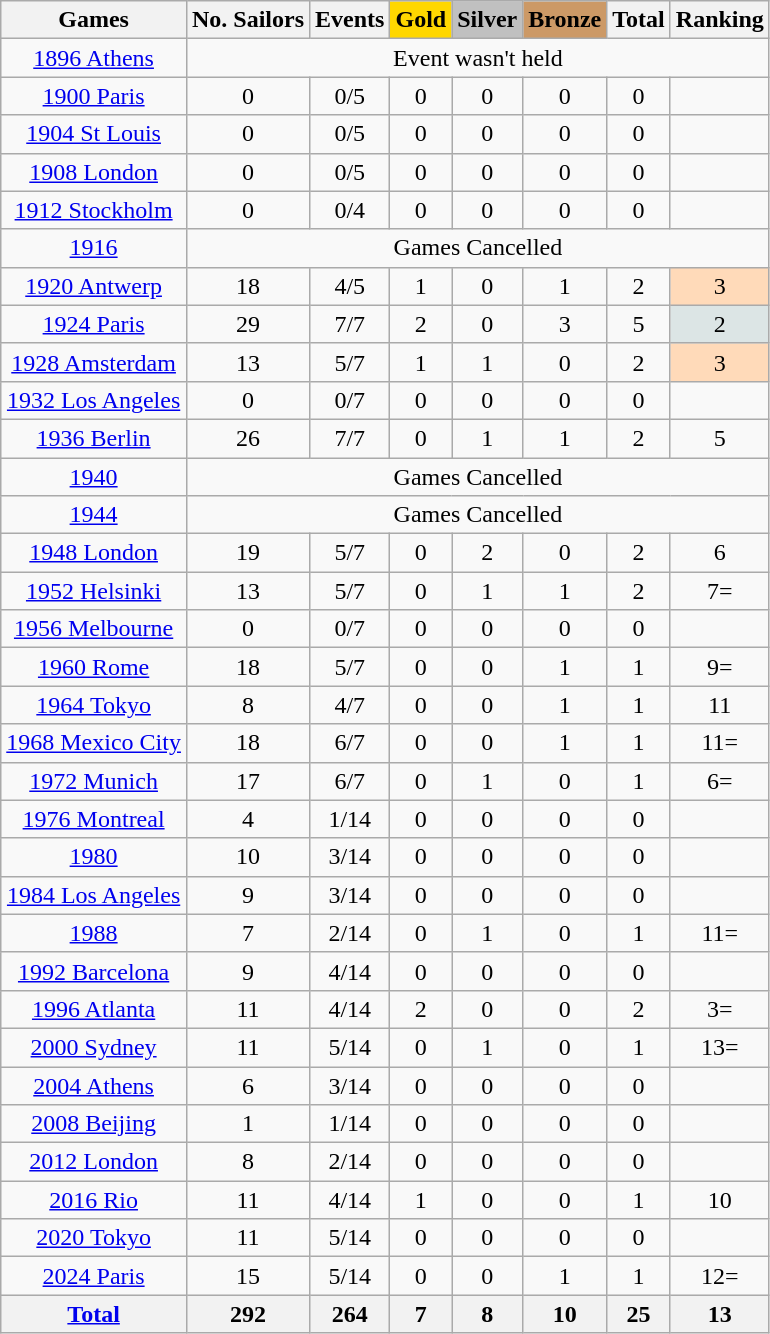<table class="wikitable sortable" style="text-align:center">
<tr>
<th>Games</th>
<th>No. Sailors</th>
<th>Events</th>
<th style="background-color:gold;">Gold</th>
<th style="background-color:silver;">Silver</th>
<th style="background-color:#c96;">Bronze</th>
<th>Total</th>
<th>Ranking</th>
</tr>
<tr>
<td><a href='#'>1896 Athens</a></td>
<td colspan=7>Event wasn't held</td>
</tr>
<tr>
<td><a href='#'>1900 Paris</a></td>
<td>0</td>
<td>0/5</td>
<td>0</td>
<td>0</td>
<td>0</td>
<td>0</td>
<td></td>
</tr>
<tr>
<td><a href='#'>1904 St Louis</a></td>
<td>0</td>
<td>0/5</td>
<td>0</td>
<td>0</td>
<td>0</td>
<td>0</td>
<td></td>
</tr>
<tr>
<td><a href='#'>1908 London</a></td>
<td>0</td>
<td>0/5</td>
<td>0</td>
<td>0</td>
<td>0</td>
<td>0</td>
<td></td>
</tr>
<tr>
<td><a href='#'>1912 Stockholm</a></td>
<td>0</td>
<td>0/4</td>
<td>0</td>
<td>0</td>
<td>0</td>
<td>0</td>
<td></td>
</tr>
<tr>
<td><a href='#'>1916</a></td>
<td colspan=7>Games Cancelled</td>
</tr>
<tr>
<td><a href='#'>1920 Antwerp</a></td>
<td>18</td>
<td>4/5</td>
<td>1</td>
<td>0</td>
<td>1</td>
<td>2</td>
<td bgcolor=ffdab9>3</td>
</tr>
<tr>
<td><a href='#'>1924 Paris</a></td>
<td>29</td>
<td>7/7</td>
<td>2</td>
<td>0</td>
<td>3</td>
<td>5</td>
<td bgcolor=dce5e5>2</td>
</tr>
<tr>
<td><a href='#'>1928 Amsterdam</a></td>
<td>13</td>
<td>5/7</td>
<td>1</td>
<td>1</td>
<td>0</td>
<td>2</td>
<td bgcolor=ffdab9>3</td>
</tr>
<tr>
<td><a href='#'>1932 Los Angeles</a></td>
<td>0</td>
<td>0/7</td>
<td>0</td>
<td>0</td>
<td>0</td>
<td>0</td>
<td></td>
</tr>
<tr>
<td><a href='#'>1936 Berlin</a></td>
<td>26</td>
<td>7/7</td>
<td>0</td>
<td>1</td>
<td>1</td>
<td>2</td>
<td>5</td>
</tr>
<tr>
<td><a href='#'>1940</a></td>
<td colspan=7>Games Cancelled</td>
</tr>
<tr>
<td><a href='#'>1944</a></td>
<td colspan=7>Games Cancelled</td>
</tr>
<tr>
<td><a href='#'>1948 London</a></td>
<td>19</td>
<td>5/7</td>
<td>0</td>
<td>2</td>
<td>0</td>
<td>2</td>
<td>6</td>
</tr>
<tr>
<td><a href='#'>1952 Helsinki</a></td>
<td>13</td>
<td>5/7</td>
<td>0</td>
<td>1</td>
<td>1</td>
<td>2</td>
<td>7=</td>
</tr>
<tr>
<td><a href='#'>1956 Melbourne</a></td>
<td>0</td>
<td>0/7</td>
<td>0</td>
<td>0</td>
<td>0</td>
<td>0</td>
<td></td>
</tr>
<tr>
<td><a href='#'>1960 Rome</a></td>
<td>18</td>
<td>5/7</td>
<td>0</td>
<td>0</td>
<td>1</td>
<td>1</td>
<td>9=</td>
</tr>
<tr>
<td><a href='#'>1964 Tokyo</a></td>
<td>8</td>
<td>4/7</td>
<td>0</td>
<td>0</td>
<td>1</td>
<td>1</td>
<td>11</td>
</tr>
<tr>
<td><a href='#'>1968 Mexico City</a></td>
<td>18</td>
<td>6/7</td>
<td>0</td>
<td>0</td>
<td>1</td>
<td>1</td>
<td>11=</td>
</tr>
<tr>
<td><a href='#'>1972 Munich</a></td>
<td>17</td>
<td>6/7</td>
<td>0</td>
<td>1</td>
<td>0</td>
<td>1</td>
<td>6=</td>
</tr>
<tr>
<td><a href='#'>1976 Montreal</a></td>
<td>4</td>
<td>1/14</td>
<td>0</td>
<td>0</td>
<td>0</td>
<td>0</td>
<td></td>
</tr>
<tr>
<td><a href='#'>1980</a></td>
<td>10</td>
<td>3/14</td>
<td>0</td>
<td>0</td>
<td>0</td>
<td>0</td>
<td></td>
</tr>
<tr>
<td><a href='#'>1984 Los Angeles</a></td>
<td>9</td>
<td>3/14</td>
<td>0</td>
<td>0</td>
<td>0</td>
<td>0</td>
<td></td>
</tr>
<tr>
<td><a href='#'>1988</a></td>
<td>7</td>
<td>2/14</td>
<td>0</td>
<td>1</td>
<td>0</td>
<td>1</td>
<td>11=</td>
</tr>
<tr>
<td><a href='#'>1992 Barcelona</a></td>
<td>9</td>
<td>4/14</td>
<td>0</td>
<td>0</td>
<td>0</td>
<td>0</td>
<td></td>
</tr>
<tr>
<td><a href='#'>1996 Atlanta</a></td>
<td>11</td>
<td>4/14</td>
<td>2</td>
<td>0</td>
<td>0</td>
<td>2</td>
<td>3=</td>
</tr>
<tr>
<td><a href='#'>2000 Sydney</a></td>
<td>11</td>
<td>5/14</td>
<td>0</td>
<td>1</td>
<td>0</td>
<td>1</td>
<td>13=</td>
</tr>
<tr>
<td><a href='#'>2004 Athens</a></td>
<td>6</td>
<td>3/14</td>
<td>0</td>
<td>0</td>
<td>0</td>
<td>0</td>
<td></td>
</tr>
<tr>
<td><a href='#'>2008 Beijing</a></td>
<td>1</td>
<td>1/14</td>
<td>0</td>
<td>0</td>
<td>0</td>
<td>0</td>
<td></td>
</tr>
<tr>
<td><a href='#'>2012 London</a></td>
<td>8</td>
<td>2/14</td>
<td>0</td>
<td>0</td>
<td>0</td>
<td>0</td>
<td></td>
</tr>
<tr>
<td><a href='#'>2016 Rio</a></td>
<td>11</td>
<td>4/14</td>
<td>1</td>
<td>0</td>
<td>0</td>
<td>1</td>
<td>10</td>
</tr>
<tr>
<td><a href='#'>2020 Tokyo</a></td>
<td>11</td>
<td>5/14</td>
<td>0</td>
<td>0</td>
<td>0</td>
<td>0</td>
<td></td>
</tr>
<tr>
<td><a href='#'>2024 Paris</a></td>
<td>15</td>
<td>5/14</td>
<td>0</td>
<td>0</td>
<td>1</td>
<td>1</td>
<td>12=</td>
</tr>
<tr>
<th><a href='#'>Total</a></th>
<th>292</th>
<th>264</th>
<th>7</th>
<th>8</th>
<th>10</th>
<th>25</th>
<th>13</th>
</tr>
</table>
